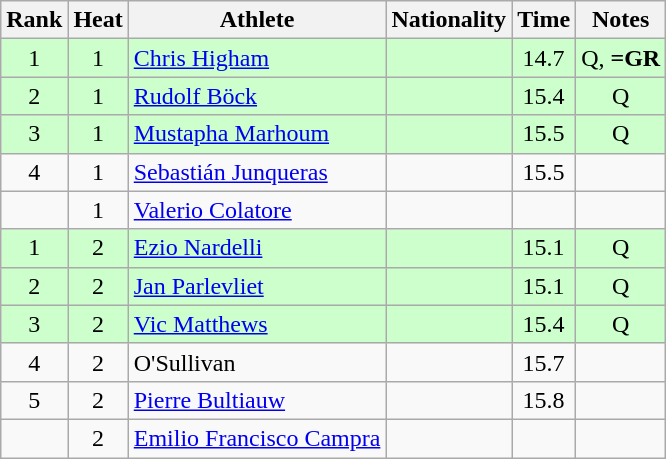<table class="wikitable sortable" style="text-align:center">
<tr>
<th>Rank</th>
<th>Heat</th>
<th>Athlete</th>
<th>Nationality</th>
<th>Time</th>
<th>Notes</th>
</tr>
<tr bgcolor=ccffcc>
<td>1</td>
<td>1</td>
<td align=left><a href='#'>Chris Higham</a></td>
<td align=left></td>
<td>14.7</td>
<td>Q, <strong>=GR</strong></td>
</tr>
<tr bgcolor=ccffcc>
<td>2</td>
<td>1</td>
<td align=left><a href='#'>Rudolf Böck</a></td>
<td align=left></td>
<td>15.4</td>
<td>Q</td>
</tr>
<tr bgcolor=ccffcc>
<td>3</td>
<td>1</td>
<td align=left><a href='#'>Mustapha Marhoum</a></td>
<td align=left></td>
<td>15.5</td>
<td>Q</td>
</tr>
<tr>
<td>4</td>
<td>1</td>
<td align=left><a href='#'>Sebastián Junqueras</a></td>
<td align=left></td>
<td>15.5</td>
<td></td>
</tr>
<tr>
<td></td>
<td>1</td>
<td align=left><a href='#'>Valerio Colatore</a></td>
<td align=left></td>
<td></td>
<td></td>
</tr>
<tr bgcolor=ccffcc>
<td>1</td>
<td>2</td>
<td align=left><a href='#'>Ezio Nardelli</a></td>
<td align=left></td>
<td>15.1</td>
<td>Q</td>
</tr>
<tr bgcolor=ccffcc>
<td>2</td>
<td>2</td>
<td align=left><a href='#'>Jan Parlevliet</a></td>
<td align=left></td>
<td>15.1</td>
<td>Q</td>
</tr>
<tr bgcolor=ccffcc>
<td>3</td>
<td>2</td>
<td align=left><a href='#'>Vic Matthews</a></td>
<td align=left></td>
<td>15.4</td>
<td>Q</td>
</tr>
<tr>
<td>4</td>
<td>2</td>
<td align=left>O'Sullivan</td>
<td align=left></td>
<td>15.7</td>
<td></td>
</tr>
<tr>
<td>5</td>
<td>2</td>
<td align=left><a href='#'>Pierre Bultiauw</a></td>
<td align=left></td>
<td>15.8</td>
<td></td>
</tr>
<tr>
<td></td>
<td>2</td>
<td align=left><a href='#'>Emilio Francisco Campra</a></td>
<td align=left></td>
<td></td>
<td></td>
</tr>
</table>
